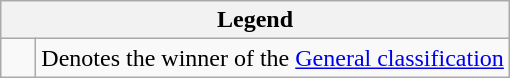<table class="wikitable">
<tr>
<th colspan=2>Legend</th>
</tr>
<tr>
<td>    </td>
<td>Denotes the winner of the <a href='#'>General classification</a></td>
</tr>
</table>
